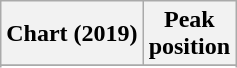<table class="wikitable sortable plainrowheaders">
<tr>
<th>Chart (2019)</th>
<th>Peak<br>position</th>
</tr>
<tr>
</tr>
<tr>
</tr>
<tr>
</tr>
<tr>
</tr>
<tr>
</tr>
</table>
